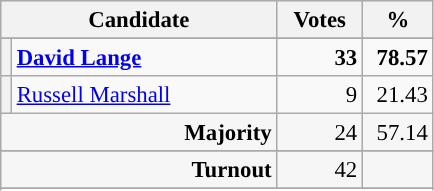<table class="wikitable" style="font-size: 95%;">
<tr style="background-color:#E9E9E9">
<th colspan="2" style="width: 170px">Candidate</th>
<th style="width: 50px">Votes</th>
<th style="width: 40px">%</th>
</tr>
<tr>
</tr>
<tr>
<th style="background-color: "></th>
<td style="width: 170px"><strong><a href='#'>David Lange</a></strong></td>
<td align="right"><strong>33</strong></td>
<td align="right"><strong>78.57</strong></td>
</tr>
<tr>
<th style="background-color: "></th>
<td style="width: 170px"><a href='#'>Russell Marshall</a></td>
<td align="right">9</td>
<td align="right">21.43</td>
</tr>
<tr style="background-color:#F6F6F6">
<td colspan="2" align="right"><strong>Majority</strong></td>
<td align="right">24</td>
<td align="right">57.14</td>
</tr>
<tr>
</tr>
<tr style="background-color:#F6F6F6">
<td colspan="2" align="right"><strong>Turnout</strong></td>
<td align="right">42</td>
<td></td>
</tr>
<tr>
</tr>
<tr style="background-color:#F6F6F6">
</tr>
</table>
